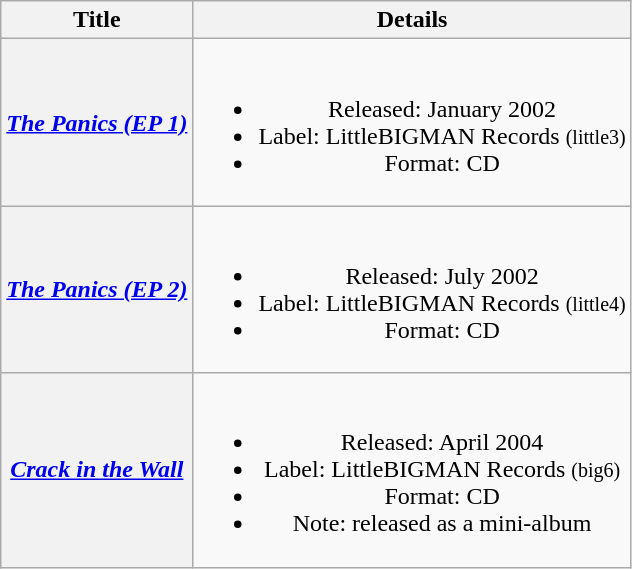<table class="wikitable plainrowheaders" style="text-align:center;">
<tr>
<th scope="col">Title</th>
<th scope="col">Details</th>
</tr>
<tr>
<th scope="row"><em><a href='#'>The Panics (EP 1)</a></em></th>
<td><br><ul><li>Released: January 2002</li><li>Label: LittleBIGMAN Records <small>(little3)</small></li><li>Format: CD</li></ul></td>
</tr>
<tr>
<th scope="row"><em><a href='#'>The Panics (EP 2)</a></em></th>
<td><br><ul><li>Released: July 2002</li><li>Label: LittleBIGMAN Records <small>(little4)</small></li><li>Format: CD</li></ul></td>
</tr>
<tr>
<th scope="row"><em><a href='#'>Crack in the Wall</a></em></th>
<td><br><ul><li>Released: April 2004</li><li>Label: LittleBIGMAN Records <small>(big6)</small></li><li>Format: CD</li><li>Note: released as a mini-album</li></ul></td>
</tr>
</table>
